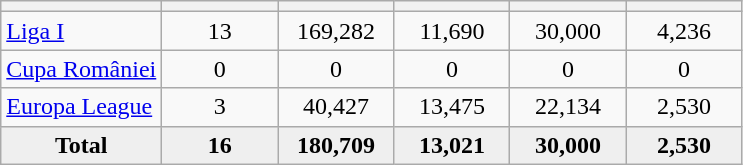<table class="wikitable" style="text-align: center;">
<tr>
<th></th>
<th style="width:70px;"></th>
<th style="width:70px;"></th>
<th style="width:70px;"></th>
<th style="width:70px;"></th>
<th style="width:70px;"></th>
</tr>
<tr>
<td align=left><a href='#'>Liga I</a></td>
<td>13</td>
<td>169,282</td>
<td>11,690</td>
<td>30,000</td>
<td>4,236</td>
</tr>
<tr>
<td align=left><a href='#'>Cupa României</a></td>
<td>0</td>
<td>0</td>
<td>0</td>
<td>0</td>
<td>0</td>
</tr>
<tr>
<td align=left><a href='#'>Europa League</a></td>
<td>3</td>
<td>40,427</td>
<td>13,475</td>
<td>22,134</td>
<td>2,530</td>
</tr>
<tr bgcolor="#EFEFEF">
<td><strong>Total</strong></td>
<td><strong>16</strong></td>
<td><strong>180,709</strong></td>
<td><strong>13,021</strong></td>
<td><strong>30,000</strong></td>
<td><strong>2,530</strong></td>
</tr>
</table>
